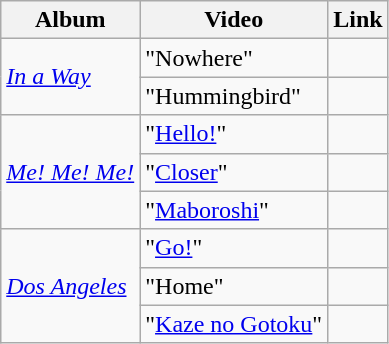<table class="wikitable">
<tr>
<th>Album</th>
<th>Video</th>
<th>Link</th>
</tr>
<tr>
<td rowspan="2"><em><a href='#'>In a Way</a></em></td>
<td>"Nowhere"</td>
<td></td>
</tr>
<tr>
<td>"Hummingbird"</td>
<td></td>
</tr>
<tr>
<td rowspan="3"><em><a href='#'>Me! Me! Me!</a></em></td>
<td>"<a href='#'>Hello!</a>"</td>
<td></td>
</tr>
<tr>
<td>"<a href='#'>Closer</a>"</td>
<td></td>
</tr>
<tr>
<td>"<a href='#'>Maboroshi</a>"</td>
<td></td>
</tr>
<tr>
<td rowspan="3"><em><a href='#'>Dos Angeles</a></em></td>
<td>"<a href='#'>Go!</a>"</td>
<td></td>
</tr>
<tr>
<td>"Home"</td>
<td></td>
</tr>
<tr>
<td>"<a href='#'>Kaze no Gotoku</a>"</td>
<td></td>
</tr>
</table>
